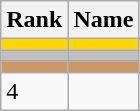<table class="wikitable">
<tr>
<th>Rank</th>
<th>Name</th>
</tr>
<tr style="background:gold;">
<td></td>
<td></td>
</tr>
<tr style="background:silver;">
<td></td>
<td></td>
</tr>
<tr style="background:#CC9966;">
<td></td>
<td></td>
</tr>
<tr>
<td>4</td>
<td></td>
</tr>
</table>
